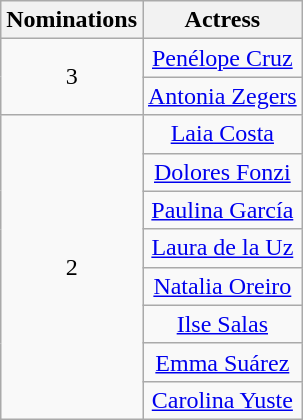<table class="wikitable" rowspan=2 style="text-align: center;">
<tr>
<th scope="col" width="55">Nominations</th>
<th scope="col" align="center">Actress</th>
</tr>
<tr>
<td rowspan=2 style="text-align:center;">3</td>
<td><a href='#'>Penélope Cruz</a></td>
</tr>
<tr>
<td><a href='#'>Antonia Zegers</a></td>
</tr>
<tr>
<td rowspan=8 style="text-align:center;">2</td>
<td><a href='#'>Laia Costa</a></td>
</tr>
<tr>
<td><a href='#'>Dolores Fonzi</a></td>
</tr>
<tr>
<td><a href='#'>Paulina García</a></td>
</tr>
<tr>
<td><a href='#'>Laura de la Uz</a></td>
</tr>
<tr>
<td><a href='#'>Natalia Oreiro</a></td>
</tr>
<tr>
<td><a href='#'>Ilse Salas</a></td>
</tr>
<tr>
<td><a href='#'>Emma Suárez</a></td>
</tr>
<tr>
<td><a href='#'>Carolina Yuste</a></td>
</tr>
</table>
